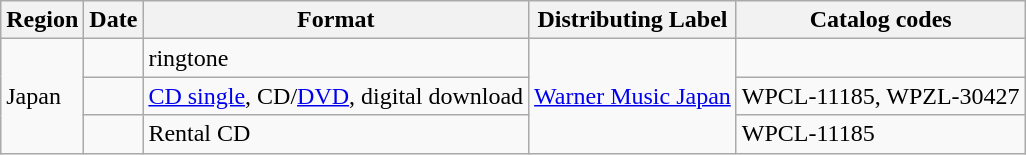<table class="wikitable">
<tr>
<th>Region</th>
<th>Date</th>
<th>Format</th>
<th>Distributing Label</th>
<th>Catalog codes</th>
</tr>
<tr>
<td rowspan="3">Japan</td>
<td></td>
<td>ringtone</td>
<td rowspan="3"><a href='#'>Warner Music Japan</a></td>
<td></td>
</tr>
<tr>
<td></td>
<td><a href='#'>CD single</a>, CD/<a href='#'>DVD</a>, digital download</td>
<td rowspan="1">WPCL-11185, WPZL-30427</td>
</tr>
<tr>
<td></td>
<td>Rental CD</td>
<td rowspan="1">WPCL-11185</td>
</tr>
</table>
